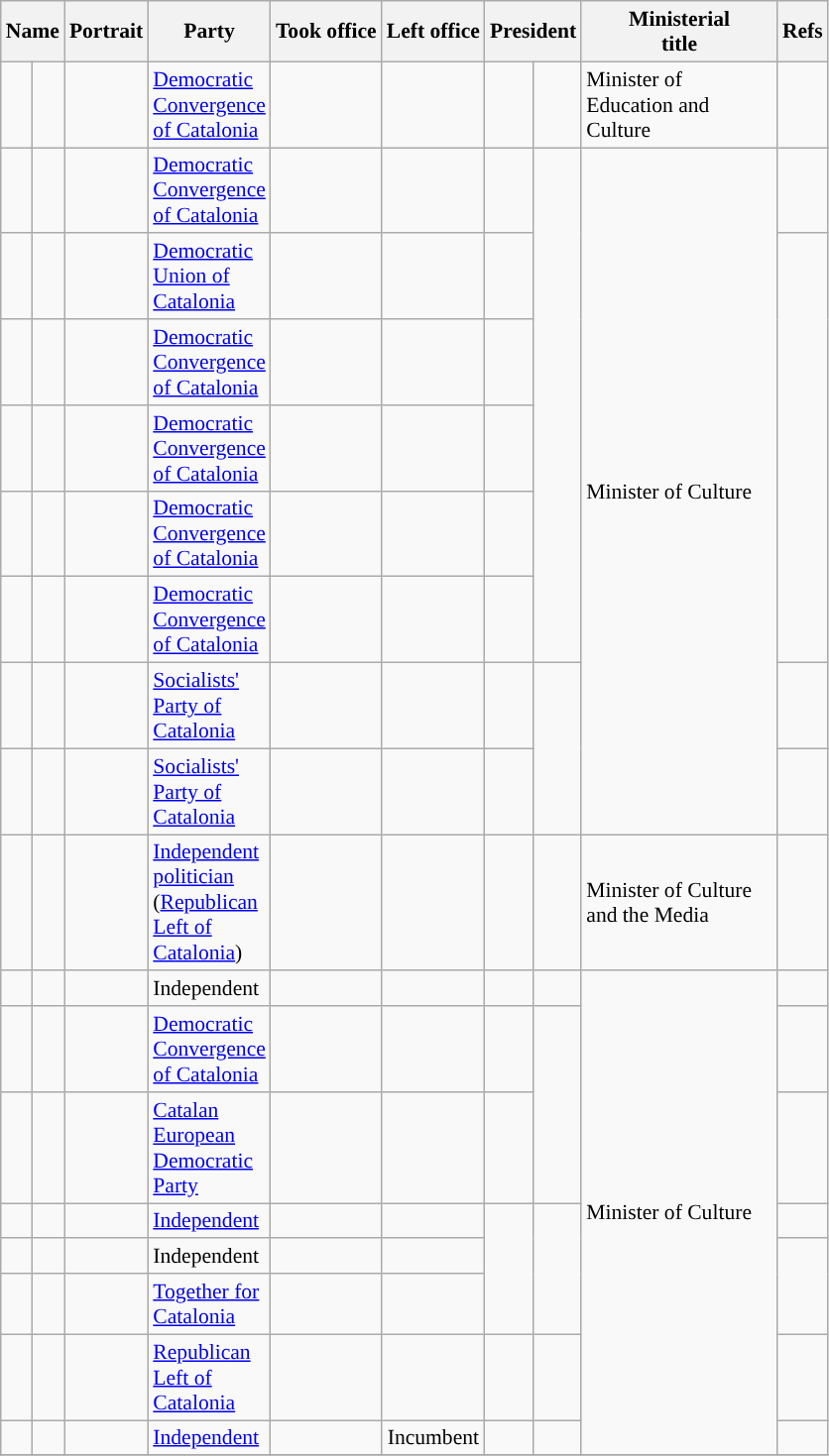<table class="wikitable plainrowheaders sortable" style="font-size:90%; text-align:left;">
<tr>
<th scope=col colspan="2">Name</th>
<th scope=col class=unsortable>Portrait</th>
<th scope=col width=50px>Party</th>
<th scope=col>Took office</th>
<th scope=col>Left office</th>
<th scope=col colspan="2">President</th>
<th width=125px>Ministerial<br>title</th>
<th scope=col width=25px class=unsortable>Refs</th>
</tr>
<tr>
<td !align="center" style="background:"></td>
<td></td>
<td align=center></td>
<td><a href='#'>Democratic Convergence of Catalonia</a></td>
<td align=center></td>
<td align=center></td>
<td !align="center" style="background:"></td>
<td></td>
<td>Minister of Education and Culture</td>
<td align=center></td>
</tr>
<tr>
<td !align="center" style="background:"></td>
<td></td>
<td align=center></td>
<td><a href='#'>Democratic Convergence of Catalonia</a></td>
<td align=center></td>
<td align=center></td>
<td !align="center" style="background:"></td>
<td rowspan=6></td>
<td rowspan=8>Minister of Culture</td>
<td align=center></td>
</tr>
<tr>
<td !align="center" style="background:"></td>
<td></td>
<td align=center></td>
<td><a href='#'>Democratic Union of Catalonia</a></td>
<td align=center></td>
<td align=center></td>
<td align=center></td>
</tr>
<tr>
<td !align="center" style="background:"></td>
<td></td>
<td align=center></td>
<td><a href='#'>Democratic Convergence of Catalonia</a></td>
<td align=center></td>
<td align=center></td>
<td align=center></td>
</tr>
<tr>
<td !align="center" style="background:"></td>
<td></td>
<td align=center></td>
<td><a href='#'>Democratic Convergence of Catalonia</a></td>
<td align=center></td>
<td align=center></td>
<td align=center></td>
</tr>
<tr>
<td !align="center" style="background:"></td>
<td></td>
<td align=center></td>
<td><a href='#'>Democratic Convergence of Catalonia</a></td>
<td align=center></td>
<td align=center></td>
<td align=center></td>
</tr>
<tr>
<td !align="center" style="background:"></td>
<td></td>
<td align=center></td>
<td><a href='#'>Democratic Convergence of Catalonia</a></td>
<td align=center></td>
<td align=center></td>
<td align=center></td>
</tr>
<tr>
<td !align="center" style="background:"></td>
<td></td>
<td align=center></td>
<td><a href='#'>Socialists' Party of Catalonia</a></td>
<td align=center></td>
<td align=center></td>
<td !align="center" style="background:"></td>
<td rowspan=2></td>
<td align=center></td>
</tr>
<tr>
<td !align="center" style="background:"></td>
<td></td>
<td align=center></td>
<td><a href='#'>Socialists' Party of Catalonia</a></td>
<td align=center></td>
<td align=center></td>
<td align=center></td>
</tr>
<tr>
<td !align="center" style="background:"></td>
<td></td>
<td align=center></td>
<td><a href='#'>Independent politician</a> (<a href='#'>Republican Left of Catalonia</a>)</td>
<td align=center></td>
<td align=center></td>
<td !align="center" style="background:"></td>
<td></td>
<td>Minister of Culture and the Media</td>
<td align=center></td>
</tr>
<tr>
<td !align="center" style="background:"></td>
<td></td>
<td align=center></td>
<td>Independent</td>
<td align=center></td>
<td align=center></td>
<td !align="center" style="background:"></td>
<td></td>
<td rowspan=8>Minister of Culture</td>
<td align=center></td>
</tr>
<tr>
<td !align="center" style="background:"></td>
<td></td>
<td align=center></td>
<td><a href='#'>Democratic Convergence of Catalonia</a></td>
<td align=center></td>
<td align=center></td>
<td !align="center" style="background:"></td>
<td rowspan=2></td>
<td align=center></td>
</tr>
<tr>
<td !align="center" style="background:"></td>
<td></td>
<td align=center></td>
<td><a href='#'>Catalan European Democratic Party</a></td>
<td align=center></td>
<td align=center></td>
<td !align="center" style="background:"></td>
<td align=center></td>
</tr>
<tr>
<td !align="center" style="background:"></td>
<td></td>
<td align=center></td>
<td><a href='#'>Independent</a></td>
<td align=center></td>
<td align=center></td>
<td !align="center" rowspan=3 style="background:"></td>
<td rowspan=3></td>
<td align=center></td>
</tr>
<tr>
<td !align="center" style="background:"></td>
<td></td>
<td align=center></td>
<td>Independent</td>
<td align=center></td>
<td align=center></td>
</tr>
<tr>
<td !align="center" style="background:"></td>
<td></td>
<td align="center"></td>
<td><a href='#'>Together for Catalonia</a></td>
<td align="center"></td>
<td align=center></td>
</tr>
<tr>
<td !align="center" style="background:"></td>
<td></td>
<td align="center"></td>
<td><a href='#'>Republican Left of Catalonia</a></td>
<td align=center></td>
<td align=center></td>
<td !align="center" style="background:"></td>
<td></td>
<td align=center></td>
</tr>
<tr>
<td !align="center" style="background:"></td>
<td></td>
<td align="center"></td>
<td><a href='#'>Independent</a></td>
<td align=center></td>
<td align=center>Incumbent</td>
<td !align="center" style="background:"></td>
<td></td>
<td align=center></td>
</tr>
<tr>
</tr>
</table>
